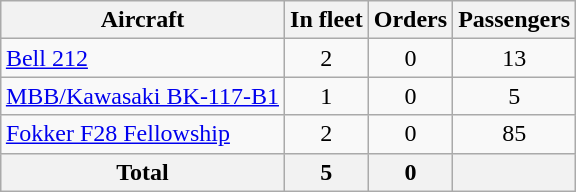<table class="wikitable" style="margin:1em auto; white-space:nowrap; border-collapse:collapse">
<tr>
<th>Aircraft</th>
<th>In fleet</th>
<th>Orders</th>
<th>Passengers</th>
</tr>
<tr>
<td><a href='#'>Bell 212</a></td>
<td align="center">2</td>
<td align="center">0</td>
<td align="center">13</td>
</tr>
<tr>
<td><a href='#'>MBB/Kawasaki BK-117-B1</a></td>
<td align="center">1</td>
<td align="center">0</td>
<td align="center">5</td>
</tr>
<tr>
<td><a href='#'>Fokker F28 Fellowship</a></td>
<td align="center">2</td>
<td align="center">0</td>
<td align="center">85</td>
</tr>
<tr>
<th>Total</th>
<th>5</th>
<th>0</th>
<th></th>
</tr>
</table>
